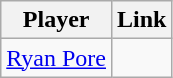<table class=wikitable>
<tr>
<th>Player</th>
<th>Link</th>
</tr>
<tr>
<td> <a href='#'>Ryan Pore</a></td>
<td></td>
</tr>
</table>
